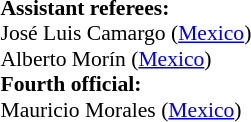<table width=100% style="font-size: 90%">
<tr>
<td><br><strong>Assistant referees:</strong>
<br>José Luis Camargo (<a href='#'>Mexico</a>)
<br>Alberto Morín (<a href='#'>Mexico</a>)
<br><strong>Fourth official:</strong>
<br>Mauricio Morales (<a href='#'>Mexico</a>)</td>
</tr>
</table>
